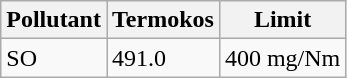<table class="wikitable">
<tr>
<th>Pollutant</th>
<th>Termokos</th>
<th>Limit</th>
</tr>
<tr>
<td>SO</td>
<td>491.0</td>
<td>400 mg/Nm</td>
</tr>
</table>
